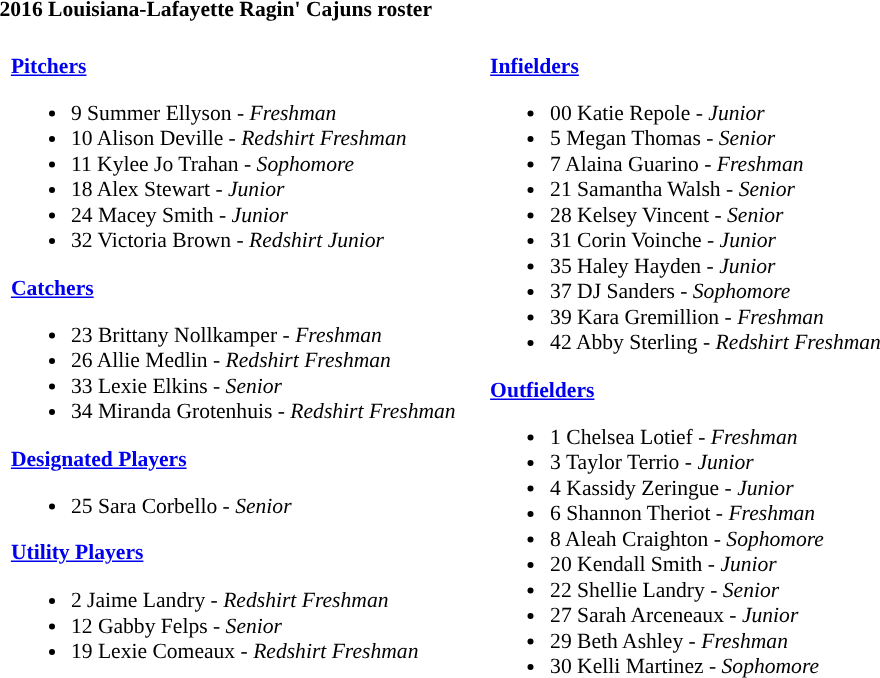<table class="toccolours" style="text-align: left; font-size:90%;">
<tr>
<th colspan="9">2016 Louisiana-Lafayette Ragin' Cajuns roster</th>
</tr>
<tr>
<td width="03"> </td>
<td valign="top"><br><strong><a href='#'>Pitchers</a></strong><ul><li>9 Summer Ellyson - <em>Freshman</em></li><li>10 Alison Deville - <em>Redshirt Freshman</em></li><li>11 Kylee Jo Trahan - <em>Sophomore</em></li><li>18 Alex Stewart - <em>Junior</em></li><li>24 Macey Smith - <em>Junior</em></li><li>32 Victoria Brown - <em>Redshirt Junior</em></li></ul><strong><a href='#'>Catchers</a></strong><ul><li>23 Brittany Nollkamper - <em>Freshman</em></li><li>26 Allie Medlin - <em>Redshirt Freshman</em></li><li>33 Lexie Elkins - <em>Senior</em></li><li>34 Miranda Grotenhuis - <em>Redshirt Freshman</em></li></ul><strong><a href='#'>Designated Players</a></strong><ul><li>25 Sara Corbello - <em>Senior</em></li></ul><strong><a href='#'>Utility Players</a></strong><ul><li>2 Jaime Landry - <em>Redshirt Freshman</em></li><li>12 Gabby Felps - <em>Senior</em></li><li>19 Lexie Comeaux - <em>Redshirt Freshman</em></li></ul></td>
<td width="15"> </td>
<td valign="top"><br><strong><a href='#'>Infielders</a></strong><ul><li>00 Katie Repole - <em>Junior</em></li><li>5 Megan Thomas - <em>Senior</em></li><li>7 Alaina Guarino - <em>Freshman</em></li><li>21 Samantha Walsh - <em>Senior</em></li><li>28 Kelsey Vincent - <em>Senior</em></li><li>31 Corin Voinche - <em>Junior</em></li><li>35 Haley Hayden - <em>Junior</em></li><li>37 DJ Sanders - <em>Sophomore</em></li><li>39 Kara Gremillion - <em>Freshman</em></li><li>42 Abby Sterling - <em>Redshirt Freshman</em></li></ul><strong><a href='#'>Outfielders</a></strong><ul><li>1 Chelsea Lotief - <em>Freshman</em></li><li>3 Taylor Terrio - <em>Junior</em></li><li>4 Kassidy Zeringue - <em>Junior</em></li><li>6 Shannon Theriot - <em>Freshman</em></li><li>8 Aleah Craighton - <em>Sophomore</em></li><li>20 Kendall Smith - <em>Junior</em></li><li>22 Shellie Landry - <em>Senior</em></li><li>27 Sarah Arceneaux - <em>Junior</em></li><li>29 Beth Ashley - <em>Freshman</em></li><li>30 Kelli Martinez - <em>Sophomore</em></li></ul></td>
</tr>
</table>
